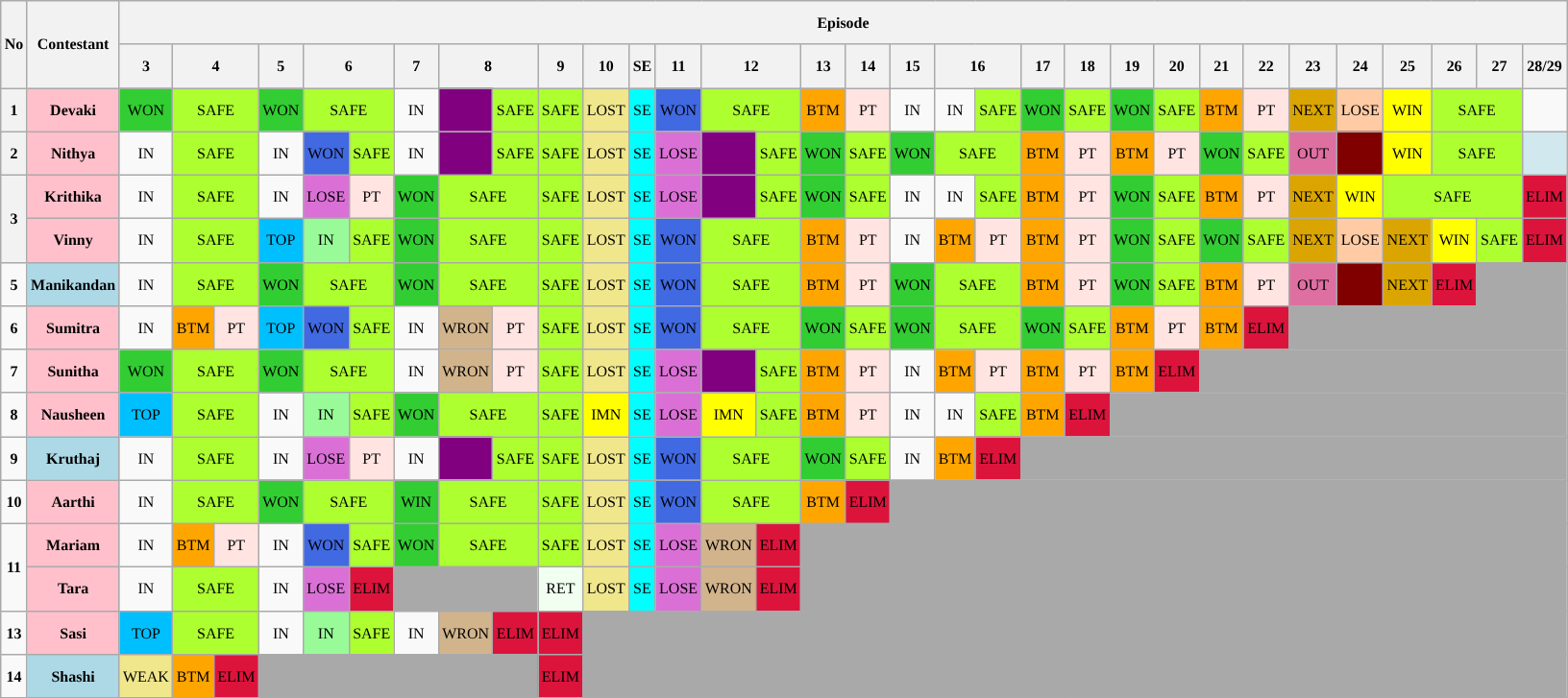<table class="wikitable" style="text-align: center; font-size: 8pt; line-height:25px;">
<tr>
<th rowspan="2">No</th>
<th rowspan="2">Contestant</th>
<th colspan="32">Episode</th>
</tr>
<tr>
<th>3</th>
<th colspan="2">4</th>
<th>5</th>
<th colspan="2">6</th>
<th>7</th>
<th colspan="2">8</th>
<th>9</th>
<th>10</th>
<th>SE</th>
<th>11</th>
<th colspan="2">12</th>
<th>13</th>
<th>14</th>
<th>15</th>
<th colspan="2">16</th>
<th>17</th>
<th>18</th>
<th>19</th>
<th>20</th>
<th>21</th>
<th>22</th>
<th>23</th>
<th>24</th>
<th>25</th>
<th>26</th>
<th>27</th>
<th>28/29</th>
</tr>
<tr>
<th>1</th>
<th style="background:pink;">Devaki</th>
<td style="background:limegreen;">WON</td>
<td style="background:greenyellow;"colspan="2">SAFE</td>
<td style="background:limegreen;">WON</td>
<td style="background:greenyellow;"colspan="2">SAFE</td>
<td>IN</td>
<td style="background:purple;"></td>
<td style="background:greenyellow;">SAFE</td>
<td style="background:greenyellow;">SAFE</td>
<td style="background:Khaki;">LOST</td>
<td style="background:Cyan;">SE</td>
<td style="background:royalblue;">WON</td>
<td style="background:greenyellow;"colspan="2">SAFE</td>
<td style="background:orange;">BTM</td>
<td style="background:mistyrose;">PT</td>
<td>IN</td>
<td>IN</td>
<td style="background:greenyellow;">SAFE</td>
<td style="background:limegreen;">WON</td>
<td style="background:greenyellow;">SAFE</td>
<td style="background:limegreen;">WON</td>
<td style="background:greenyellow;">SAFE</td>
<td style="background:orange;">BTM</td>
<td style="background:mistyrose;">PT</td>
<td style="background:#DAA500;">NEXT</td>
<td style="background:#FFCBA4;">LOSE</td>
<td style="background:yellow;">WIN</td>
<td style="background:greenyellow;"colspan="2">SAFE</td>
<td></td>
</tr>
<tr>
<th>2</th>
<th style="background:pink;">Nithya</th>
<td>IN</td>
<td style="background:greenyellow;"colspan="2">SAFE</td>
<td>IN</td>
<td style="background:royalblue;">WON</td>
<td style="background:greenyellow;">SAFE</td>
<td>IN</td>
<td style="background:purple;"></td>
<td style="background:greenyellow;">SAFE</td>
<td style="background:greenyellow;">SAFE</td>
<td style="background:Khaki;">LOST</td>
<td style="background:Cyan;">SE</td>
<td style="background:orchid;">LOSE</td>
<td style="background:purple;"></td>
<td style="background:greenyellow;">SAFE</td>
<td style="background:limegreen;">WON</td>
<td style="background:greenyellow;">SAFE</td>
<td style="background:limegreen;">WON</td>
<td style="background:greenyellow;"colspan="2">SAFE</td>
<td style="background:orange;">BTM</td>
<td style="background:mistyrose;">PT</td>
<td style="background:orange;">BTM</td>
<td style="background:mistyrose;">PT</td>
<td style="background:limegreen;">WON</td>
<td style="background:greenyellow;">SAFE</td>
<td style="background:#de6fa1;">OUT</td>
<td style="background:maroon;"></td>
<td style="background:yellow;">WIN</td>
<td style="background:greenyellow;"colspan="2">SAFE</td>
<td style="background:#d1e8ef;"></td>
</tr>
<tr>
<th rowspan="2">3</th>
<th style="background:pink;">Krithika</th>
<td>IN</td>
<td style="background:greenyellow;"colspan="2">SAFE</td>
<td>IN</td>
<td style="background:orchid;">LOSE</td>
<td style="background:mistyrose;">PT</td>
<td style="background:limegreen;">WON</td>
<td style="background:greenyellow;"colspan="2">SAFE</td>
<td style="background:greenyellow;">SAFE</td>
<td style="background:Khaki;">LOST</td>
<td style="background:Cyan;">SE</td>
<td style="background:orchid;">LOSE</td>
<td style="background:purple;"></td>
<td style="background:greenyellow;">SAFE</td>
<td style="background:limegreen;">WON</td>
<td style="background:greenyellow;">SAFE</td>
<td>IN</td>
<td>IN</td>
<td style="background:greenyellow;">SAFE</td>
<td style="background:orange;">BTM</td>
<td style="background:mistyrose;">PT</td>
<td style="background:limegreen;">WON</td>
<td style="background:greenyellow;">SAFE</td>
<td style="background:orange;">BTM</td>
<td style="background:mistyrose;">PT</td>
<td style="background:#DAA500;">NEXT</td>
<td style="background:yellow;">WIN</td>
<td style="background:greenyellow;"colspan="3">SAFE</td>
<td style="background:crimson;">ELIM</td>
</tr>
<tr>
<th style="background:pink;">Vinny</th>
<td>IN</td>
<td style="background:greenyellow;"colspan="2">SAFE</td>
<td style="background:deepskyblue;">TOP</td>
<td style="background:palegreen;">IN</td>
<td style="background:greenyellow;">SAFE</td>
<td style="background:limegreen;">WON</td>
<td style="background:greenyellow;"colspan="2">SAFE</td>
<td style="background:greenyellow;">SAFE</td>
<td style="background:Khaki;">LOST</td>
<td style="background:Cyan;">SE</td>
<td style="background:royalblue;">WON</td>
<td style="background:greenyellow;"colspan="2">SAFE</td>
<td style="background:orange;">BTM</td>
<td style="background:mistyrose;">PT</td>
<td>IN</td>
<td style="background:orange;">BTM</td>
<td style="background:mistyrose;">PT</td>
<td style="background:orange;">BTM</td>
<td style="background:mistyrose;">PT</td>
<td style="background:limegreen;">WON</td>
<td style="background:greenyellow;">SAFE</td>
<td style="background:limegreen;">WON</td>
<td style="background:greenyellow;">SAFE</td>
<td style="background:#DAA500;">NEXT</td>
<td style="background:#FFCBA4;">LOSE</td>
<td style="background:#DAA500;">NEXT</td>
<td style="background:yellow;">WIN</td>
<td style="background:greenyellow;">SAFE</td>
<td style="background:crimson;">ELIM</td>
</tr>
<tr>
<td><strong>5</strong></td>
<th style="background:lightblue;">Manikandan</th>
<td>IN</td>
<td style="background:greenyellow;"colspan="2">SAFE</td>
<td style="background:limegreen;">WON</td>
<td style="background:greenyellow;"colspan="2">SAFE</td>
<td style="background:limegreen;">WON</td>
<td style="background:greenyellow;"colspan="2">SAFE</td>
<td style="background:greenyellow;">SAFE</td>
<td style="background:Khaki;">LOST</td>
<td style="background:Cyan;">SE</td>
<td style="background:royalblue;">WON</td>
<td style="background:greenyellow;"colspan="2">SAFE</td>
<td style="background:orange;">BTM</td>
<td style="background:mistyrose;">PT</td>
<td style="background:limegreen;">WON</td>
<td style="background:greenyellow;"colspan="2">SAFE</td>
<td style="background:orange;">BTM</td>
<td style="background:mistyrose;">PT</td>
<td style="background:limegreen;">WON</td>
<td style="background:greenyellow;">SAFE</td>
<td style="background:orange;">BTM</td>
<td style="background:mistyrose;">PT</td>
<td style="background:#de6fa1;">OUT</td>
<td style="background:maroon;"></td>
<td style="background:#DAA500;">NEXT</td>
<td style="background:crimson;">ELIM</td>
<td colspan="2" style="background:darkgrey;"></td>
</tr>
<tr>
<td><strong>6</strong></td>
<th style="background:pink;">Sumitra</th>
<td>IN</td>
<td style="background:orange;">BTM</td>
<td style="background:mistyrose;">PT</td>
<td style="background:deepskyblue;">TOP</td>
<td style="background:royalblue;">WON</td>
<td style="background:greenyellow;">SAFE</td>
<td>IN</td>
<td style="background:tan;">WRON</td>
<td style="background:mistyrose;">PT</td>
<td style="background:greenyellow;">SAFE</td>
<td style="background:Khaki;">LOST</td>
<td style="background:Cyan;">SE</td>
<td style="background:royalblue;">WON</td>
<td style="background:greenyellow;"colspan="2">SAFE</td>
<td style="background:limegreen;">WON</td>
<td style="background:greenyellow;">SAFE</td>
<td style="background:limegreen;">WON</td>
<td style="background:greenyellow;"colspan="2">SAFE</td>
<td style="background:limegreen;">WON</td>
<td style="background:greenyellow;">SAFE</td>
<td style="background:orange;">BTM</td>
<td style="background:mistyrose;">PT</td>
<td style="background:orange;">BTM</td>
<td style="background:crimson;">ELIM</td>
<td colspan="6" style="background:darkgrey;"></td>
</tr>
<tr>
<td><strong>7</strong></td>
<th style="background:pink;">Sunitha</th>
<td style="background:limegreen;">WON</td>
<td style="background:greenyellow;"colspan="2">SAFE</td>
<td style="background:limegreen;">WON</td>
<td style="background:greenyellow;"colspan="2">SAFE</td>
<td>IN</td>
<td style="background:tan;">WRON</td>
<td style="background:mistyrose;">PT</td>
<td style="background:greenyellow;">SAFE</td>
<td style="background:Khaki;">LOST</td>
<td style="background:Cyan;">SE</td>
<td style="background:orchid;">LOSE</td>
<td style="background:purple;"></td>
<td style="background:greenyellow;">SAFE</td>
<td style="background:orange;">BTM</td>
<td style="background:mistyrose;">PT</td>
<td>IN</td>
<td style="background:orange;">BTM</td>
<td style="background:mistyrose;">PT</td>
<td style="background:orange;">BTM</td>
<td style="background:mistyrose;">PT</td>
<td style="background:orange;">BTM</td>
<td style="background:crimson;">ELIM</td>
<td colspan="8" style="background:darkgrey;"></td>
</tr>
<tr>
<td><strong>8</strong></td>
<th style="background:pink;">Nausheen</th>
<td style="background:deepskyblue;">TOP</td>
<td style="background:greenyellow;"colspan="2">SAFE</td>
<td>IN</td>
<td style="background:palegreen;">IN</td>
<td style="background:greenyellow;">SAFE</td>
<td style="background:limegreen;">WON</td>
<td style="background:greenyellow;"colspan="2">SAFE</td>
<td style="background:greenyellow;">SAFE</td>
<td style="background:Yellow;">IMN</td>
<td style="background:Cyan;">SE</td>
<td style="background:orchid;">LOSE</td>
<td style="background:Yellow;">IMN</td>
<td style="background:greenyellow;">SAFE</td>
<td style="background:orange;">BTM</td>
<td style="background:mistyrose;">PT</td>
<td>IN</td>
<td>IN</td>
<td style="background:greenyellow;">SAFE</td>
<td style="background:orange;">BTM</td>
<td style="background:crimson;">ELIM</td>
<td colspan="10" style="background:darkgrey;"></td>
</tr>
<tr>
<td><strong>9</strong></td>
<th style="background:lightblue;">Kruthaj</th>
<td>IN</td>
<td style="background:greenyellow;"colspan="2">SAFE</td>
<td>IN</td>
<td style="background:orchid;">LOSE</td>
<td style="background:mistyrose;">PT</td>
<td>IN</td>
<td style="background:purple;"></td>
<td style="background:greenyellow;">SAFE</td>
<td style="background:greenyellow;">SAFE</td>
<td style="background:Khaki;">LOST</td>
<td style="background:Cyan;">SE</td>
<td style="background:royalblue;">WON</td>
<td style="background:greenyellow;"colspan="2">SAFE</td>
<td style="background:limegreen;">WON</td>
<td style="background:greenyellow;">SAFE</td>
<td>IN</td>
<td style="background:orange;">BTM</td>
<td style="background:crimson;">ELIM</td>
<td colspan="12" style="background:darkgrey;"></td>
</tr>
<tr>
<td><strong>10</strong></td>
<th style="background:pink;">Aarthi</th>
<td>IN</td>
<td style="background:greenyellow;"colspan="2">SAFE</td>
<td style="background:limegreen;">WON</td>
<td style="background:greenyellow;"colspan="2">SAFE</td>
<td style="background:limegreen;">WIN</td>
<td style="background:greenyellow;"colspan="2">SAFE</td>
<td style="background:greenyellow;">SAFE</td>
<td style="background:Khaki;">LOST</td>
<td style="background:Cyan;">SE</td>
<td style="background:royalblue;">WON</td>
<td style="background:greenyellow;"colspan="2">SAFE</td>
<td style="background:orange;">BTM</td>
<td style="background:crimson;">ELIM</td>
<td colspan="15" style="background:darkgrey;"></td>
</tr>
<tr>
<td rowspan="2"><strong>11</strong></td>
<th style="background:pink;">Mariam</th>
<td>IN</td>
<td style="background:orange;">BTM</td>
<td style="background:mistyrose;">PT</td>
<td>IN</td>
<td style="background:royalblue;">WON</td>
<td style="background:greenyellow;">SAFE</td>
<td style="background:limegreen;">WON</td>
<td style="background:greenyellow;"colspan="2">SAFE</td>
<td style="background:greenyellow;">SAFE</td>
<td style="background:Khaki;">LOST</td>
<td style="background:Cyan;">SE</td>
<td style="background:orchid;">LOSE</td>
<td style="background:tan;">WRON</td>
<td style="background:crimson;">ELIM</td>
<td colspan="17" style="background:darkgrey;"></td>
</tr>
<tr>
<th style="background:pink;">Tara</th>
<td>IN</td>
<td colspan="2" style="background:greenyellow;">SAFE</td>
<td>IN</td>
<td style="background:orchid;">LOSE</td>
<td style="background:crimson;">ELIM</td>
<td colspan="3" style="background:darkgrey;"></td>
<td style="background:honeydew;">RET</td>
<td style="background:Khaki;">LOST</td>
<td style="background:Cyan;">SE</td>
<td style="background:orchid;">LOSE</td>
<td style="background:tan;">WRON</td>
<td style="background:crimson;">ELIM</td>
<td colspan="17" style="background:darkgrey;"></td>
</tr>
<tr>
<td><strong>13</strong></td>
<th style="background:pink;">Sasi</th>
<td style="background:deepskyblue;">TOP</td>
<td colspan="2" style="background:greenyellow;">SAFE</td>
<td>IN</td>
<td style="background:palegreen;">IN</td>
<td style="background:greenyellow;">SAFE</td>
<td>IN</td>
<td style="background:tan;">WRON</td>
<td style="background:crimson;">ELIM</td>
<td style="background:crimson;">ELIM</td>
<td colspan="22" style="background:darkgrey;"></td>
</tr>
<tr>
<td><strong>14</strong></td>
<th style="background:lightblue;">Shashi</th>
<td style="background:khaki;">WEAK</td>
<td style="background:orange;">BTM</td>
<td style="background:crimson;">ELIM</td>
<td colspan="6" style="background:darkgrey;"></td>
<td style="background:crimson;">ELIM</td>
<td colspan="22" style="background:darkgrey;"></td>
</tr>
</table>
